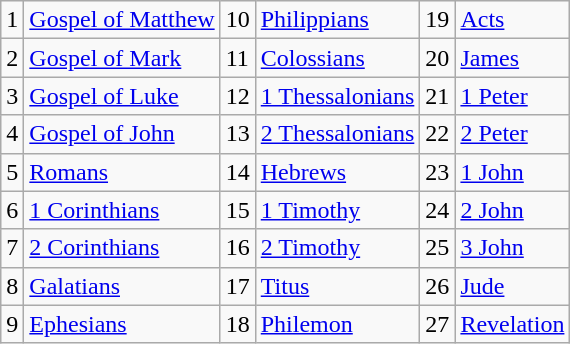<table class="wikitable">
<tr>
<td>1</td>
<td><a href='#'>Gospel of Matthew</a></td>
<td>10</td>
<td><a href='#'>Philippians</a></td>
<td>19</td>
<td><a href='#'>Acts</a></td>
</tr>
<tr>
<td>2</td>
<td><a href='#'>Gospel of Mark</a></td>
<td>11</td>
<td><a href='#'>Colossians</a></td>
<td>20</td>
<td><a href='#'>James</a></td>
</tr>
<tr>
<td>3</td>
<td><a href='#'>Gospel of Luke</a></td>
<td>12</td>
<td><a href='#'>1 Thessalonians</a></td>
<td>21</td>
<td><a href='#'>1 Peter</a></td>
</tr>
<tr>
<td>4</td>
<td><a href='#'>Gospel of John</a></td>
<td>13</td>
<td><a href='#'>2 Thessalonians</a></td>
<td>22</td>
<td><a href='#'>2 Peter</a></td>
</tr>
<tr>
<td>5</td>
<td><a href='#'>Romans</a></td>
<td>14</td>
<td><a href='#'>Hebrews</a></td>
<td>23</td>
<td><a href='#'>1 John</a></td>
</tr>
<tr>
<td>6</td>
<td><a href='#'>1 Corinthians</a></td>
<td>15</td>
<td><a href='#'>1 Timothy</a></td>
<td>24</td>
<td><a href='#'>2 John</a></td>
</tr>
<tr>
<td>7</td>
<td><a href='#'>2 Corinthians</a></td>
<td>16</td>
<td><a href='#'>2 Timothy</a></td>
<td>25</td>
<td><a href='#'>3 John</a></td>
</tr>
<tr>
<td>8</td>
<td><a href='#'>Galatians</a></td>
<td>17</td>
<td><a href='#'>Titus</a></td>
<td>26</td>
<td><a href='#'>Jude</a></td>
</tr>
<tr>
<td>9</td>
<td><a href='#'>Ephesians</a></td>
<td>18</td>
<td><a href='#'>Philemon</a></td>
<td>27</td>
<td><a href='#'>Revelation</a></td>
</tr>
</table>
